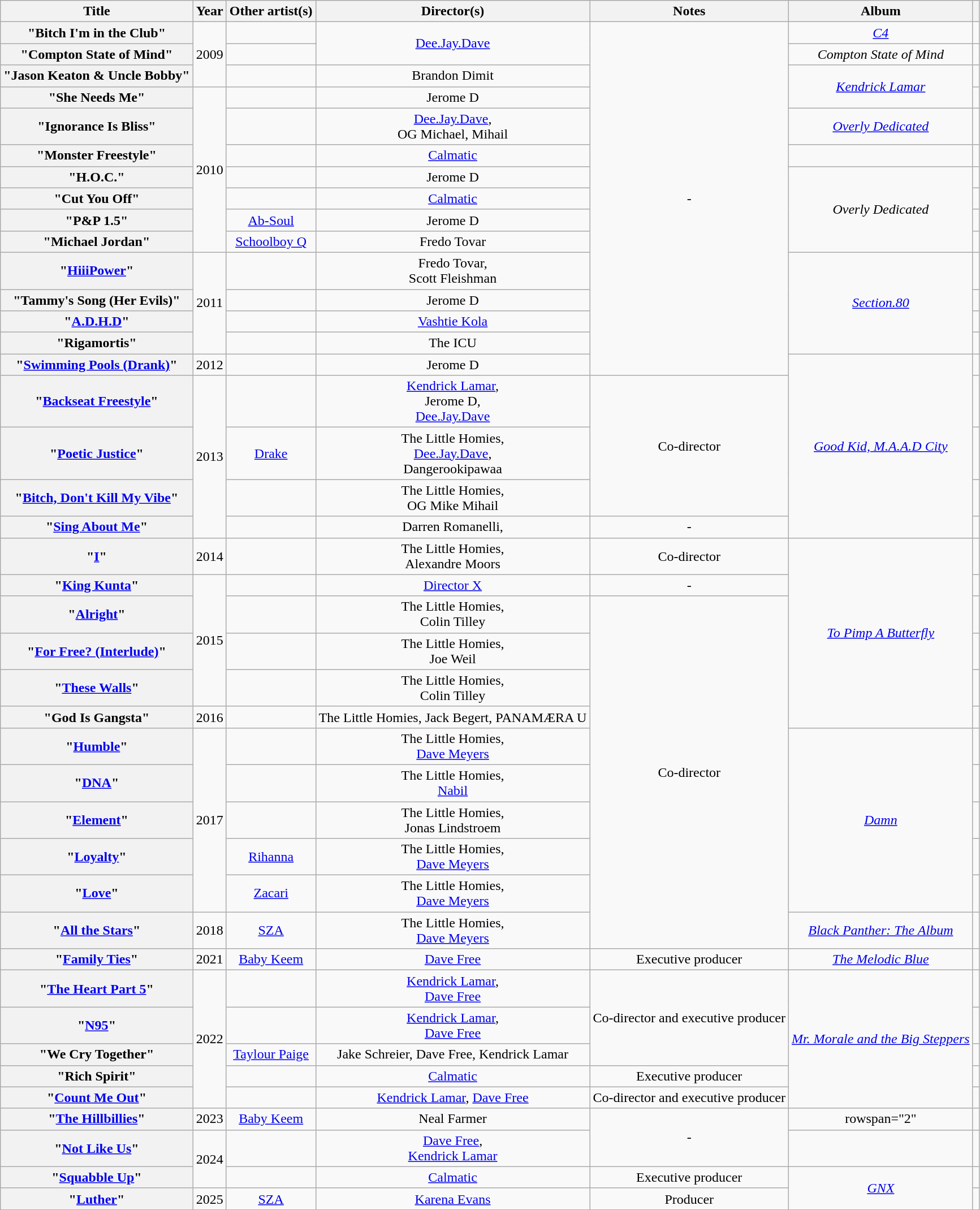<table class="wikitable sortable plainrowheaders" style="text-align:center;">
<tr>
<th scope="col">Title</th>
<th scope="col">Year</th>
<th scope="col">Other artist(s)</th>
<th scope="col">Director(s)</th>
<th scope="col">Notes</th>
<th scope="col">Album</th>
<th scope="col" class=unsortable></th>
</tr>
<tr>
<th scope="row">"Bitch I'm in the Club"</th>
<td rowspan="3">2009</td>
<td></td>
<td rowspan="2"><a href='#'>Dee.Jay.Dave</a></td>
<td rowspan="15">-</td>
<td><em><a href='#'>C4</a></em></td>
<td align="center"></td>
</tr>
<tr>
<th scope="row">"Compton State of Mind"</th>
<td></td>
<td><em>Compton State of Mind</em></td>
<td></td>
</tr>
<tr>
<th scope="row">"Jason Keaton & Uncle Bobby"</th>
<td></td>
<td>Brandon Dimit</td>
<td rowspan="2"><em><a href='#'>Kendrick Lamar</a></em></td>
<td></td>
</tr>
<tr>
<th scope="row">"She Needs Me"</th>
<td rowspan="7">2010</td>
<td></td>
<td align="center">Jerome D</td>
<td></td>
</tr>
<tr>
<th scope="row">"Ignorance Is Bliss"</th>
<td></td>
<td><a href='#'>Dee.Jay.Dave</a>,<br>OG Michael, Mihail</td>
<td><em><a href='#'>Overly Dedicated</a></em></td>
<td></td>
</tr>
<tr>
<th scope="row">"Monster Freestyle"</th>
<td></td>
<td><a href='#'>Calmatic</a></td>
<td></td>
<td></td>
</tr>
<tr>
<th scope="row">"H.O.C."</th>
<td></td>
<td>Jerome D</td>
<td rowspan="4"><em>Overly Dedicated</em></td>
<td></td>
</tr>
<tr>
<th scope="row">"Cut You Off"</th>
<td></td>
<td><a href='#'>Calmatic</a></td>
<td></td>
</tr>
<tr>
<th scope="row">"P&P 1.5"</th>
<td><a href='#'>Ab-Soul</a></td>
<td>Jerome D</td>
<td></td>
</tr>
<tr>
<th scope="row">"Michael Jordan"</th>
<td><a href='#'>Schoolboy Q</a></td>
<td>Fredo Tovar</td>
<td align="center"></td>
</tr>
<tr>
<th scope="row">"<a href='#'>HiiiPower</a>"</th>
<td rowspan="4">2011</td>
<td></td>
<td>Fredo Tovar,<br>Scott Fleishman</td>
<td rowspan="4"><em><a href='#'>Section.80</a></em></td>
<td></td>
</tr>
<tr>
<th scope="row">"Tammy's Song (Her Evils)"</th>
<td></td>
<td>Jerome D</td>
<td></td>
</tr>
<tr>
<th scope="row">"<a href='#'>A.D.H.D</a>"</th>
<td></td>
<td><a href='#'>Vashtie Kola</a></td>
<td></td>
</tr>
<tr>
<th scope="row">"Rigamortis"</th>
<td></td>
<td>The ICU</td>
<td></td>
</tr>
<tr>
<th scope="row">"<a href='#'>Swimming Pools (Drank)</a>"</th>
<td>2012</td>
<td></td>
<td>Jerome D</td>
<td rowspan="5"><em><a href='#'>Good Kid, M.A.A.D City</a></em></td>
<td></td>
</tr>
<tr>
<th scope="row">"<a href='#'>Backseat Freestyle</a>"</th>
<td rowspan="4">2013</td>
<td></td>
<td><a href='#'>Kendrick Lamar</a>,<br>Jerome D,<br><a href='#'>Dee.Jay.Dave</a></td>
<td rowspan="3">Co-director</td>
<td></td>
</tr>
<tr>
<th scope="row">"<a href='#'>Poetic Justice</a>"</th>
<td><a href='#'>Drake</a></td>
<td>The Little Homies,<br><a href='#'>Dee.Jay.Dave</a>,<br>Dangerookipawaa</td>
<td></td>
</tr>
<tr>
<th scope="row">"<a href='#'>Bitch, Don't Kill My Vibe</a>"</th>
<td></td>
<td>The Little Homies,<br>OG Mike Mihail</td>
<td></td>
</tr>
<tr>
<th scope="row">"<a href='#'>Sing About Me</a>"</th>
<td></td>
<td>Darren Romanelli,</td>
<td>-</td>
<td></td>
</tr>
<tr>
<th scope="row">"<a href='#'>I</a>"</th>
<td>2014</td>
<td></td>
<td>The Little Homies,<br>Alexandre Moors</td>
<td>Co-director</td>
<td rowspan="6"><em><a href='#'>To Pimp A Butterfly</a></em></td>
<td></td>
</tr>
<tr>
<th scope="row">"<a href='#'>King Kunta</a>"</th>
<td rowspan="4">2015</td>
<td></td>
<td><a href='#'>Director X</a></td>
<td>-</td>
<td></td>
</tr>
<tr>
<th scope="row">"<a href='#'>Alright</a>"</th>
<td></td>
<td>The Little Homies,<br>Colin Tilley</td>
<td rowspan="10">Co-director</td>
<td></td>
</tr>
<tr>
<th scope="row">"<a href='#'>For Free? (Interlude)</a>"</th>
<td></td>
<td>The Little Homies,<br>Joe Weil</td>
<td></td>
</tr>
<tr>
<th scope="row">"<a href='#'>These Walls</a>"</th>
<td></td>
<td>The Little Homies,<br>Colin Tilley</td>
<td></td>
</tr>
<tr>
<th>"God Is Gangsta"</th>
<td>2016</td>
<td></td>
<td>The Little Homies, Jack Begert, PANAMÆRA U</td>
<td></td>
</tr>
<tr>
<th scope="row">"<a href='#'>Humble</a>"</th>
<td rowspan="5">2017</td>
<td></td>
<td>The Little Homies,<br><a href='#'>Dave Meyers</a></td>
<td rowspan="5"><em><a href='#'>Damn</a></em></td>
<td></td>
</tr>
<tr>
<th scope="row">"<a href='#'>DNA</a>"</th>
<td></td>
<td>The Little Homies,<br><a href='#'>Nabil</a></td>
<td></td>
</tr>
<tr>
<th scope="row">"<a href='#'>Element</a>"</th>
<td></td>
<td>The Little Homies,<br>Jonas Lindstroem</td>
<td></td>
</tr>
<tr>
<th scope="row">"<a href='#'>Loyalty</a>"</th>
<td><a href='#'>Rihanna</a></td>
<td>The Little Homies,<br><a href='#'>Dave Meyers</a></td>
<td></td>
</tr>
<tr>
<th scope="row">"<a href='#'>Love</a>"</th>
<td><a href='#'>Zacari</a></td>
<td>The Little Homies,<br><a href='#'>Dave Meyers</a></td>
<td></td>
</tr>
<tr>
<th scope="row">"<a href='#'>All the Stars</a>"</th>
<td>2018</td>
<td><a href='#'>SZA</a></td>
<td>The Little Homies,<br><a href='#'>Dave Meyers</a></td>
<td><em><a href='#'>Black Panther: The Album</a></em></td>
<td></td>
</tr>
<tr>
<th scope="row">"<a href='#'>Family Ties</a>"</th>
<td>2021</td>
<td><a href='#'>Baby Keem</a></td>
<td><a href='#'>Dave Free</a></td>
<td>Executive producer</td>
<td><em><a href='#'>The Melodic Blue</a></em></td>
<td></td>
</tr>
<tr>
<th scope="row">"<a href='#'>The Heart Part 5</a>"</th>
<td rowspan="5">2022</td>
<td></td>
<td><a href='#'>Kendrick Lamar</a>,<br><a href='#'>Dave Free</a></td>
<td rowspan="3">Co-director and executive producer</td>
<td rowspan="5"><em><a href='#'>Mr. Morale and the Big Steppers</a></em></td>
<td></td>
</tr>
<tr>
<th scope="row">"<a href='#'>N95</a>"</th>
<td></td>
<td><a href='#'>Kendrick Lamar</a>,<br><a href='#'>Dave Free</a></td>
<td></td>
</tr>
<tr>
<th>"We Cry Together"</th>
<td><a href='#'>Taylour Paige</a></td>
<td>Jake Schreier, Dave Free, Kendrick Lamar</td>
<td></td>
</tr>
<tr>
<th scope="row">"Rich Spirit"</th>
<td></td>
<td><a href='#'>Calmatic</a></td>
<td>Executive producer</td>
<td></td>
</tr>
<tr>
<th scope="row">"<a href='#'>Count Me Out</a>"</th>
<td></td>
<td><a href='#'>Kendrick Lamar</a>, <a href='#'>Dave Free</a></td>
<td>Co-director and executive producer</td>
<td></td>
</tr>
<tr>
<th scope="row">"<a href='#'>The Hillbillies</a>"</th>
<td>2023</td>
<td><a href='#'>Baby Keem</a></td>
<td>Neal Farmer</td>
<td rowspan="2">-</td>
<td>rowspan="2" </td>
<td></td>
</tr>
<tr>
<th scope="row">"<a href='#'>Not Like Us</a>"</th>
<td rowspan="2">2024</td>
<td></td>
<td><a href='#'>Dave Free</a>,<br><a href='#'>Kendrick Lamar</a></td>
<td></td>
</tr>
<tr>
<th scope="row">"<a href='#'>Squabble Up</a>"</th>
<td></td>
<td><a href='#'>Calmatic</a></td>
<td>Executive producer</td>
<td rowspan="2"><em><a href='#'>GNX</a></em></td>
<td></td>
</tr>
<tr>
<th scope="row">"<a href='#'>Luther</a>"</th>
<td>2025</td>
<td><a href='#'>SZA</a></td>
<td><a href='#'>Karena Evans</a></td>
<td>Producer</td>
<td></td>
</tr>
</table>
